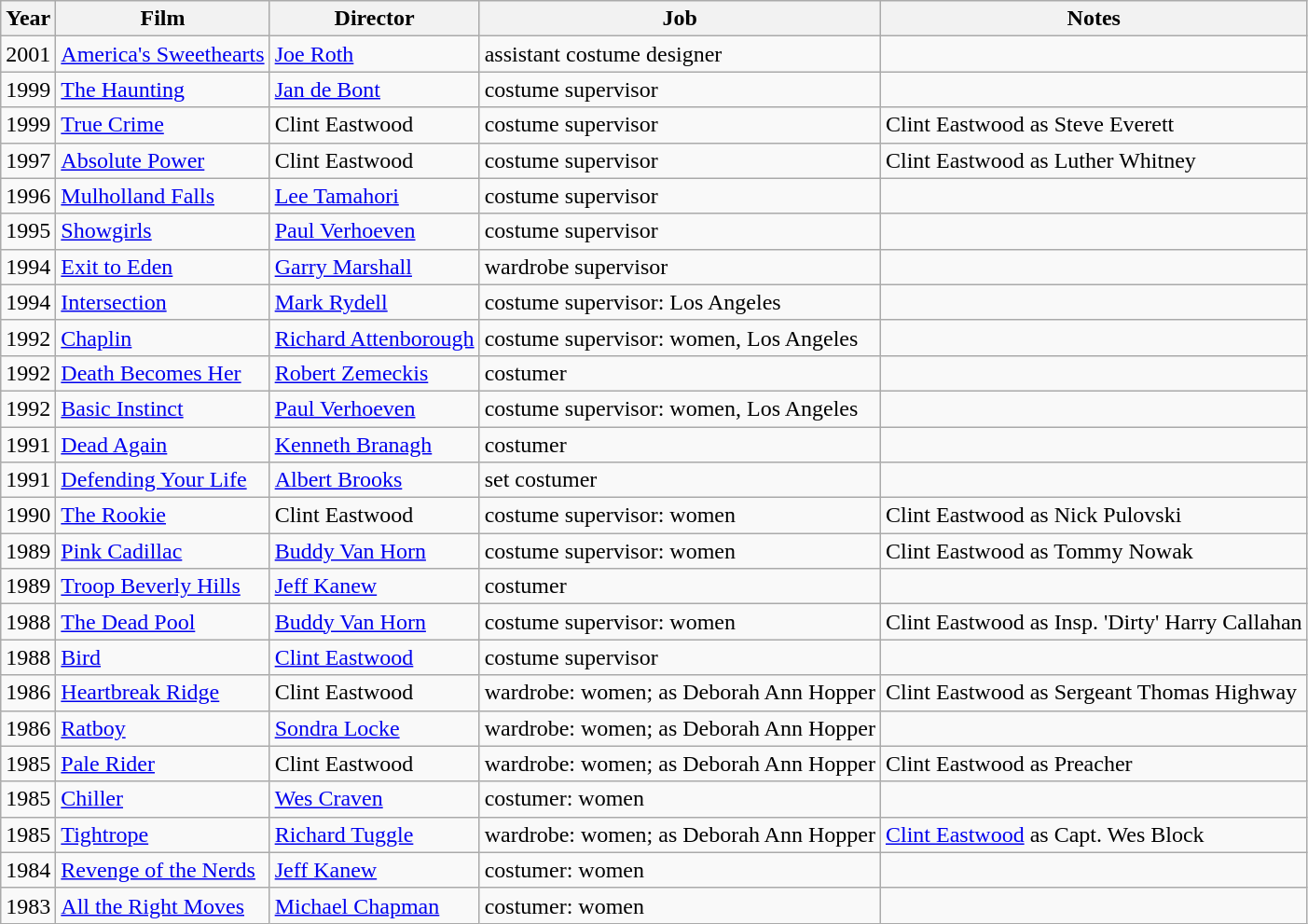<table class="wikitable sortable">
<tr>
<th>Year</th>
<th>Film</th>
<th>Director</th>
<th>Job</th>
<th>Notes</th>
</tr>
<tr>
<td>2001</td>
<td><a href='#'>America's Sweethearts</a></td>
<td><a href='#'>Joe Roth</a></td>
<td>assistant costume designer</td>
<td></td>
</tr>
<tr>
<td>1999</td>
<td><a href='#'>The Haunting</a></td>
<td><a href='#'>Jan de Bont</a></td>
<td>costume supervisor</td>
<td></td>
</tr>
<tr>
<td>1999</td>
<td><a href='#'>True Crime</a></td>
<td>Clint Eastwood</td>
<td>costume supervisor</td>
<td>Clint Eastwood as Steve Everett</td>
</tr>
<tr>
<td>1997</td>
<td><a href='#'>Absolute Power</a></td>
<td>Clint Eastwood</td>
<td>costume supervisor</td>
<td>Clint Eastwood as Luther Whitney</td>
</tr>
<tr>
<td>1996</td>
<td><a href='#'>Mulholland Falls</a></td>
<td><a href='#'>Lee Tamahori</a></td>
<td>costume supervisor</td>
<td></td>
</tr>
<tr>
<td>1995</td>
<td><a href='#'>Showgirls</a></td>
<td><a href='#'>Paul Verhoeven</a></td>
<td>costume supervisor</td>
<td></td>
</tr>
<tr>
<td>1994</td>
<td><a href='#'>Exit to Eden</a></td>
<td><a href='#'>Garry Marshall</a></td>
<td>wardrobe supervisor</td>
<td></td>
</tr>
<tr>
<td>1994</td>
<td><a href='#'>Intersection</a></td>
<td><a href='#'>Mark Rydell</a></td>
<td>costume supervisor: Los Angeles</td>
<td></td>
</tr>
<tr>
<td>1992</td>
<td><a href='#'>Chaplin</a></td>
<td><a href='#'>Richard Attenborough</a></td>
<td>costume supervisor: women, Los Angeles</td>
<td></td>
</tr>
<tr>
<td>1992</td>
<td><a href='#'>Death Becomes Her</a></td>
<td><a href='#'>Robert Zemeckis</a></td>
<td>costumer</td>
<td></td>
</tr>
<tr>
<td>1992</td>
<td><a href='#'>Basic Instinct</a></td>
<td><a href='#'>Paul Verhoeven</a></td>
<td>costume supervisor: women, Los Angeles</td>
<td></td>
</tr>
<tr>
<td>1991</td>
<td><a href='#'>Dead Again</a></td>
<td><a href='#'>Kenneth Branagh</a></td>
<td>costumer</td>
<td></td>
</tr>
<tr>
<td>1991</td>
<td><a href='#'>Defending Your Life</a></td>
<td><a href='#'>Albert Brooks</a></td>
<td>set costumer</td>
<td></td>
</tr>
<tr>
<td>1990</td>
<td><a href='#'>The Rookie</a></td>
<td>Clint Eastwood</td>
<td>costume supervisor: women</td>
<td>Clint Eastwood as Nick Pulovski</td>
</tr>
<tr>
<td>1989</td>
<td><a href='#'>Pink Cadillac</a></td>
<td><a href='#'>Buddy Van Horn</a></td>
<td>costume supervisor: women</td>
<td>Clint Eastwood as Tommy Nowak</td>
</tr>
<tr>
<td>1989</td>
<td><a href='#'>Troop Beverly Hills</a></td>
<td><a href='#'>Jeff Kanew</a></td>
<td>costumer</td>
<td></td>
</tr>
<tr>
<td>1988</td>
<td><a href='#'>The Dead Pool</a></td>
<td><a href='#'>Buddy Van Horn</a></td>
<td>costume supervisor: women</td>
<td>Clint Eastwood as Insp. 'Dirty' Harry Callahan</td>
</tr>
<tr>
<td>1988</td>
<td><a href='#'>Bird</a></td>
<td><a href='#'>Clint Eastwood</a></td>
<td>costume supervisor</td>
<td></td>
</tr>
<tr>
<td>1986</td>
<td><a href='#'>Heartbreak Ridge</a></td>
<td>Clint Eastwood</td>
<td>wardrobe: women; as Deborah Ann Hopper</td>
<td>Clint Eastwood as Sergeant Thomas Highway</td>
</tr>
<tr>
<td>1986</td>
<td><a href='#'>Ratboy</a></td>
<td><a href='#'>Sondra Locke</a></td>
<td>wardrobe: women; as Deborah Ann Hopper</td>
<td></td>
</tr>
<tr>
<td>1985</td>
<td><a href='#'>Pale Rider</a></td>
<td>Clint Eastwood</td>
<td>wardrobe: women; as Deborah Ann Hopper</td>
<td>Clint Eastwood as Preacher</td>
</tr>
<tr>
<td>1985</td>
<td><a href='#'>Chiller</a></td>
<td><a href='#'>Wes Craven</a></td>
<td>costumer: women</td>
<td></td>
</tr>
<tr>
<td>1985</td>
<td><a href='#'>Tightrope</a></td>
<td><a href='#'>Richard Tuggle</a></td>
<td>wardrobe: women; as Deborah Ann Hopper</td>
<td><a href='#'>Clint Eastwood</a> as Capt. Wes Block</td>
</tr>
<tr>
<td>1984</td>
<td><a href='#'>Revenge of the Nerds</a></td>
<td><a href='#'>Jeff Kanew</a></td>
<td>costumer: women</td>
<td></td>
</tr>
<tr>
<td>1983</td>
<td><a href='#'>All the Right Moves</a></td>
<td><a href='#'>Michael Chapman</a></td>
<td>costumer: women</td>
<td></td>
</tr>
</table>
